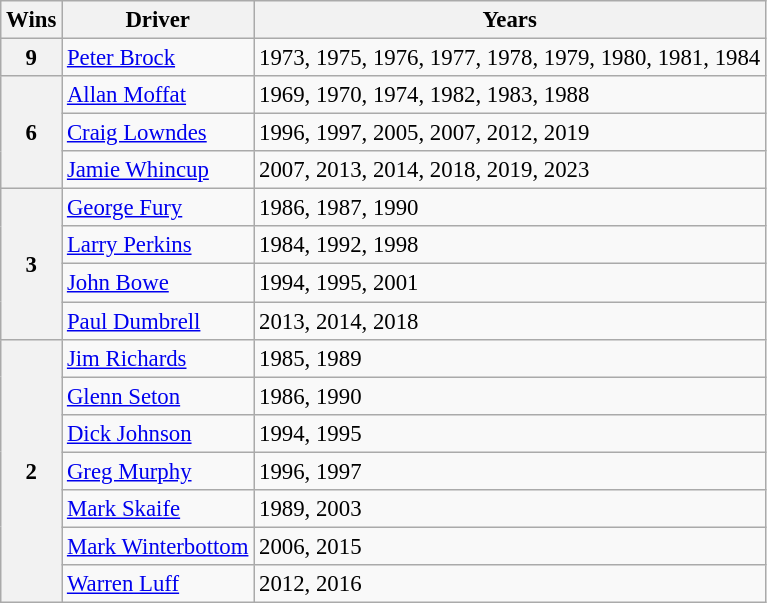<table class="wikitable" style="font-size: 95%;">
<tr>
<th>Wins</th>
<th>Driver</th>
<th>Years</th>
</tr>
<tr>
<th>9</th>
<td> <a href='#'>Peter Brock</a></td>
<td>1973, 1975, 1976, 1977, 1978, 1979, 1980, 1981, 1984</td>
</tr>
<tr>
<th rowspan=3>6</th>
<td> <a href='#'>Allan Moffat</a></td>
<td>1969, 1970, 1974, 1982, 1983, 1988</td>
</tr>
<tr>
<td> <a href='#'>Craig Lowndes</a></td>
<td>1996, 1997, 2005, 2007, 2012, 2019</td>
</tr>
<tr>
<td> <a href='#'>Jamie Whincup</a></td>
<td>2007, 2013, 2014, 2018, 2019, 2023</td>
</tr>
<tr>
<th rowspan=4>3</th>
<td> <a href='#'>George Fury</a></td>
<td>1986, 1987, 1990</td>
</tr>
<tr>
<td> <a href='#'>Larry Perkins</a></td>
<td>1984, 1992, 1998</td>
</tr>
<tr>
<td> <a href='#'>John Bowe</a></td>
<td>1994, 1995, 2001</td>
</tr>
<tr>
<td> <a href='#'>Paul Dumbrell</a></td>
<td>2013, 2014, 2018</td>
</tr>
<tr>
<th rowspan=8>2</th>
<td> <a href='#'>Jim Richards</a></td>
<td>1985, 1989</td>
</tr>
<tr>
<td> <a href='#'>Glenn Seton</a></td>
<td>1986, 1990</td>
</tr>
<tr>
<td> <a href='#'>Dick Johnson</a></td>
<td>1994, 1995</td>
</tr>
<tr>
<td> <a href='#'>Greg Murphy</a></td>
<td>1996, 1997</td>
</tr>
<tr>
<td> <a href='#'>Mark Skaife</a></td>
<td>1989, 2003</td>
</tr>
<tr>
<td> <a href='#'>Mark Winterbottom</a></td>
<td>2006, 2015</td>
</tr>
<tr>
<td> <a href='#'>Warren Luff</a></td>
<td>2012, 2016</td>
</tr>
</table>
